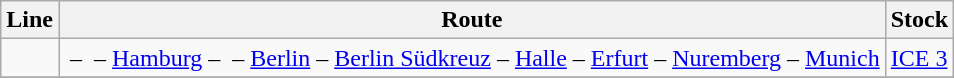<table class="wikitable">
<tr>
<th>Line</th>
<th>Route</th>
<th>Stock</th>
</tr>
<tr>
<td></td>
<td> –  – <a href='#'>Hamburg</a> –  – <a href='#'>Berlin</a> – <a href='#'>Berlin Südkreuz</a> – <a href='#'>Halle</a> – <a href='#'>Erfurt</a> – <a href='#'>Nuremberg</a> – <a href='#'>Munich</a></td>
<td><a href='#'>ICE 3</a></td>
</tr>
<tr>
</tr>
</table>
